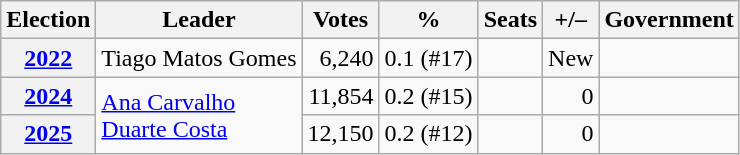<table class="wikitable" style="text-align: right;">
<tr>
<th>Election</th>
<th>Leader</th>
<th>Votes</th>
<th>%</th>
<th>Seats</th>
<th>+/–</th>
<th>Government</th>
</tr>
<tr>
<th><a href='#'>2022</a></th>
<td align="left">Tiago Matos Gomes</td>
<td>6,240</td>
<td>0.1 (#17)</td>
<td></td>
<td>New</td>
<td></td>
</tr>
<tr>
<th><a href='#'>2024</a></th>
<td rowspan="2" align="left"><a href='#'>Ana Carvalho</a><br><a href='#'>Duarte Costa</a></td>
<td>11,854</td>
<td>0.2 (#15)</td>
<td></td>
<td> 0</td>
<td></td>
</tr>
<tr>
<th><a href='#'>2025</a></th>
<td>12,150</td>
<td>0.2 (#12)</td>
<td></td>
<td> 0</td>
<td></td>
</tr>
</table>
